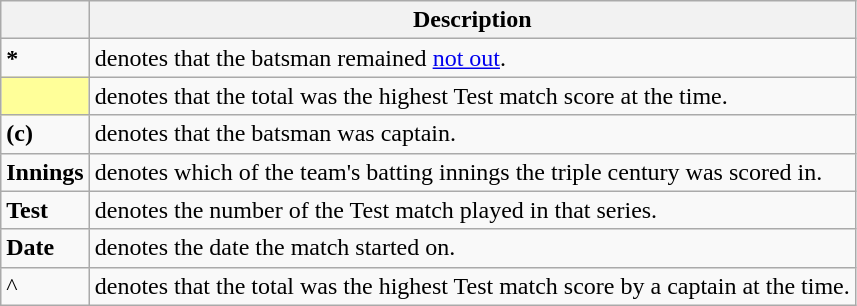<table class="wikitable">
<tr>
<th></th>
<th>Description</th>
</tr>
<tr>
<td><strong>*</strong></td>
<td>denotes that the batsman remained <a href='#'>not out</a>.</td>
</tr>
<tr>
<td bgcolor=#FFFF99></td>
<td>denotes that the total was the highest Test match score at the time.</td>
</tr>
<tr>
<td><strong>(c)</strong></td>
<td>denotes that the batsman was captain.</td>
</tr>
<tr>
<td><strong>Innings</strong></td>
<td>denotes which of the team's batting innings the triple century was scored in.</td>
</tr>
<tr>
<td><strong>Test</strong></td>
<td>denotes the number of the Test match played in that series.</td>
</tr>
<tr>
<td><strong>Date</strong></td>
<td>denotes the date the match started on.</td>
</tr>
<tr>
<td>^</td>
<td>denotes that the total was the highest Test match score by a captain at the time.</td>
</tr>
</table>
